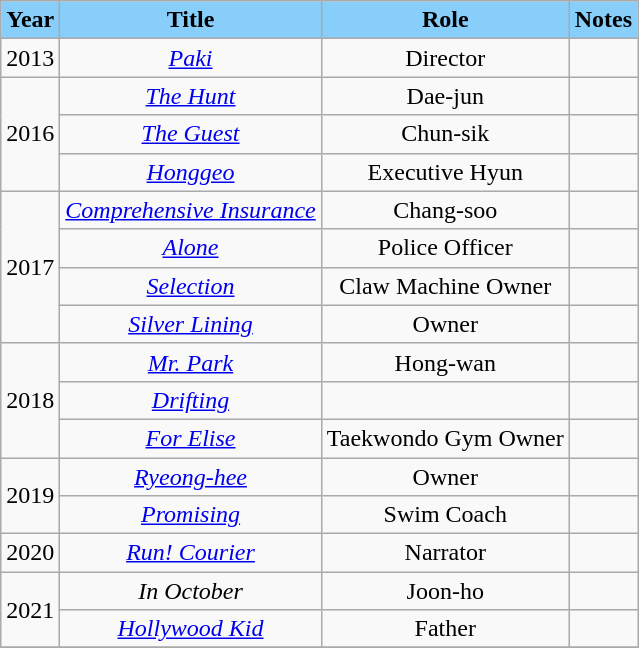<table class="wikitable" style="text-align:center">
<tr style="background:#87CEFA; color:black; font-weight:bold">
<td>Year</td>
<td>Title</td>
<td>Role</td>
<td>Notes</td>
</tr>
<tr>
<td>2013</td>
<td><em><a href='#'>Paki</a></em></td>
<td>Director</td>
<td></td>
</tr>
<tr>
<td rowspan="3">2016</td>
<td><em><a href='#'>The Hunt</a></em></td>
<td>Dae-jun</td>
<td></td>
</tr>
<tr>
<td><em><a href='#'>The Guest</a></em></td>
<td>Chun-sik</td>
<td></td>
</tr>
<tr>
<td><em><a href='#'>Honggeo</a></em></td>
<td>Executive Hyun</td>
<td></td>
</tr>
<tr>
<td rowspan="4">2017</td>
<td><em><a href='#'>Comprehensive Insurance</a></em></td>
<td>Chang-soo</td>
<td></td>
</tr>
<tr>
<td><em><a href='#'>Alone</a></em></td>
<td>Police Officer</td>
<td></td>
</tr>
<tr>
<td><em><a href='#'>Selection</a></em></td>
<td>Claw Machine Owner</td>
<td></td>
</tr>
<tr>
<td><em><a href='#'>Silver Lining</a></em></td>
<td>Owner</td>
<td></td>
</tr>
<tr>
<td rowspan="3">2018</td>
<td><em><a href='#'>Mr. Park</a></em></td>
<td>Hong-wan</td>
<td></td>
</tr>
<tr>
<td><em><a href='#'>Drifting</a></em></td>
<td></td>
<td></td>
</tr>
<tr>
<td><em><a href='#'>For Elise</a></em></td>
<td>Taekwondo Gym Owner</td>
<td></td>
</tr>
<tr>
<td rowspan="2">2019</td>
<td><em><a href='#'>Ryeong-hee</a></em></td>
<td>Owner</td>
<td></td>
</tr>
<tr>
<td><em><a href='#'>Promising</a></em></td>
<td>Swim Coach</td>
<td></td>
</tr>
<tr>
<td>2020</td>
<td><em><a href='#'>Run! Courier</a></em></td>
<td>Narrator</td>
<td></td>
</tr>
<tr>
<td rowspan="2">2021</td>
<td><em>In October</em></td>
<td>Joon-ho</td>
<td></td>
</tr>
<tr>
<td><em><a href='#'>Hollywood Kid</a></em></td>
<td>Father</td>
<td></td>
</tr>
<tr>
</tr>
</table>
